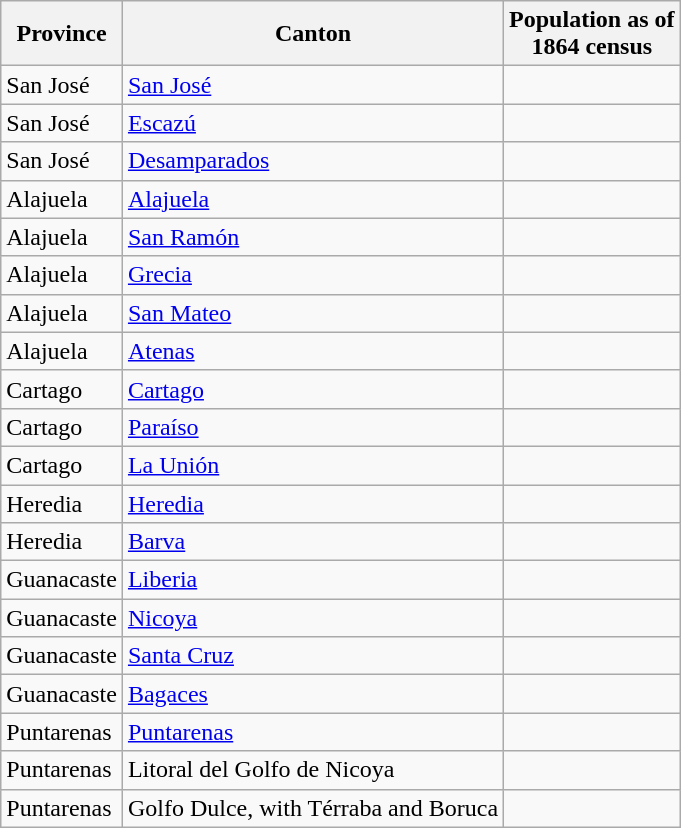<table class="wikitable sortable" style="text-align: right;">
<tr>
<th>Province</th>
<th>Canton</th>
<th>Population as of<br>1864 census</th>
</tr>
<tr>
<td style="text-align: left;">San José</td>
<td style="text-align: left;"><a href='#'>San José</a></td>
<td></td>
</tr>
<tr>
<td style="text-align: left;">San José</td>
<td style="text-align: left;"><a href='#'>Escazú</a></td>
<td></td>
</tr>
<tr>
<td style="text-align: left;">San José</td>
<td style="text-align: left;"><a href='#'>Desamparados</a></td>
<td></td>
</tr>
<tr>
<td style="text-align: left;">Alajuela</td>
<td style="text-align: left;"><a href='#'>Alajuela</a></td>
<td></td>
</tr>
<tr>
<td style="text-align: left;">Alajuela</td>
<td style="text-align: left;"><a href='#'>San Ramón</a></td>
<td></td>
</tr>
<tr>
<td style="text-align: left;">Alajuela</td>
<td style="text-align: left;"><a href='#'>Grecia</a></td>
<td></td>
</tr>
<tr>
<td style="text-align: left;">Alajuela</td>
<td style="text-align: left;"><a href='#'>San Mateo</a></td>
<td></td>
</tr>
<tr>
<td style="text-align: left;">Alajuela</td>
<td style="text-align: left;"><a href='#'>Atenas</a></td>
<td></td>
</tr>
<tr>
<td style="text-align: left;">Cartago</td>
<td style="text-align: left;"><a href='#'>Cartago</a></td>
<td></td>
</tr>
<tr>
<td style="text-align: left;">Cartago</td>
<td style="text-align: left;"><a href='#'>Paraíso</a></td>
<td></td>
</tr>
<tr>
<td style="text-align: left;">Cartago</td>
<td style="text-align: left;"><a href='#'>La Unión</a></td>
<td></td>
</tr>
<tr>
<td style="text-align: left;">Heredia</td>
<td style="text-align: left;"><a href='#'>Heredia</a></td>
<td></td>
</tr>
<tr>
<td style="text-align: left;">Heredia</td>
<td style="text-align: left;"><a href='#'>Barva</a></td>
<td></td>
</tr>
<tr>
<td style="text-align: left;">Guanacaste</td>
<td style="text-align: left;"><a href='#'>Liberia</a></td>
<td></td>
</tr>
<tr>
<td style="text-align: left;">Guanacaste</td>
<td style="text-align: left;"><a href='#'>Nicoya</a></td>
<td></td>
</tr>
<tr>
<td style="text-align: left;">Guanacaste</td>
<td style="text-align: left;"><a href='#'>Santa Cruz</a></td>
<td></td>
</tr>
<tr>
<td style="text-align: left;">Guanacaste</td>
<td style="text-align: left;"><a href='#'>Bagaces</a></td>
<td></td>
</tr>
<tr>
<td style="text-align: left;">Puntarenas</td>
<td style="text-align: left;"><a href='#'>Puntarenas</a></td>
<td></td>
</tr>
<tr>
<td style="text-align: left;">Puntarenas</td>
<td style="text-align: left;">Litoral del Golfo de Nicoya</td>
<td></td>
</tr>
<tr>
<td style="text-align: left;">Puntarenas</td>
<td style="text-align: left;">Golfo Dulce, with Térraba and Boruca</td>
<td></td>
</tr>
</table>
